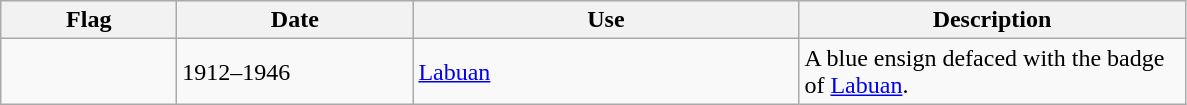<table class="wikitable">
<tr style="background:#efefef;">
<th style="width:110px;">Flag</th>
<th style="width:150px;">Date</th>
<th style="width:250px;">Use</th>
<th style="width:250px;">Description</th>
</tr>
<tr>
<td></td>
<td>1912–1946</td>
<td><a href='#'>Labuan</a></td>
<td>A blue ensign defaced with the badge of <a href='#'>Labuan</a>.</td>
</tr>
</table>
